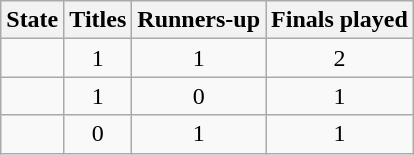<table class="wikitable sortable">
<tr>
<th>State</th>
<th>Titles</th>
<th>Runners-up</th>
<th>Finals played</th>
</tr>
<tr>
<td></td>
<td align="center">1</td>
<td align="center">1</td>
<td align="center">2</td>
</tr>
<tr>
<td></td>
<td align="center">1</td>
<td align="center">0</td>
<td align="center">1</td>
</tr>
<tr>
<td></td>
<td align="center">0</td>
<td align="center">1</td>
<td align="center">1</td>
</tr>
</table>
